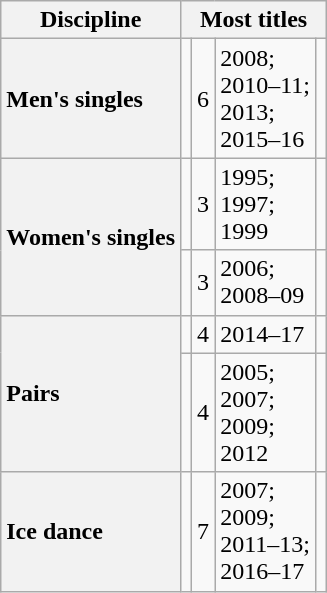<table class="wikitable unsortable" style="text-align:left">
<tr>
<th scope="col">Discipline</th>
<th colspan="4" scope="col">Most titles</th>
</tr>
<tr>
<th scope="row" style="text-align:left">Men's singles</th>
<td></td>
<td>6</td>
<td>2008;<br>2010–11;<br>2013;<br>2015–16</td>
<td></td>
</tr>
<tr>
<th rowspan="2" scope="row" style="text-align:left">Women's singles</th>
<td></td>
<td>3</td>
<td>1995;<br>1997;<br>1999</td>
<td></td>
</tr>
<tr>
<td></td>
<td>3</td>
<td>2006;<br>2008–09</td>
<td></td>
</tr>
<tr>
<th rowspan="2" scope="row" style="text-align:left">Pairs</th>
<td></td>
<td>4</td>
<td>2014–17</td>
<td></td>
</tr>
<tr>
<td></td>
<td>4</td>
<td>2005;<br>2007;<br>2009;<br>2012</td>
<td></td>
</tr>
<tr>
<th scope="row" style="text-align:left">Ice dance</th>
<td></td>
<td>7</td>
<td>2007;<br>2009;<br>2011–13;<br>2016–17</td>
<td></td>
</tr>
</table>
